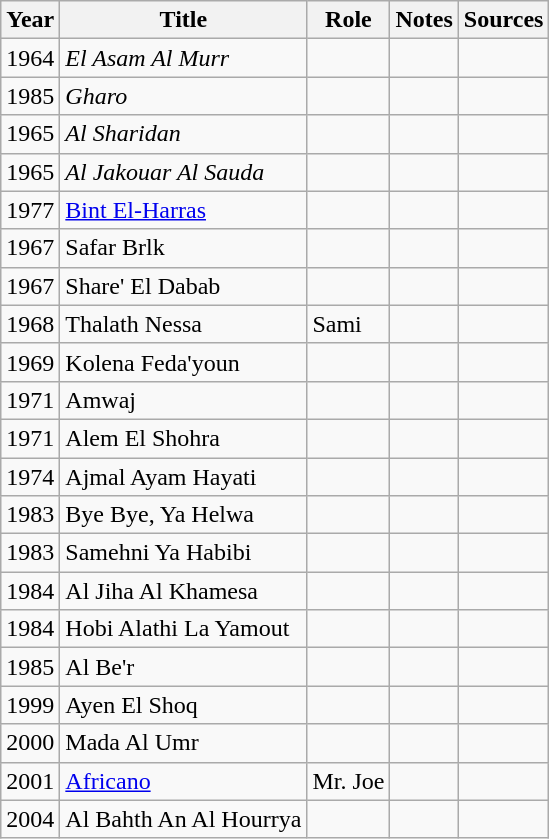<table class = "wikitable sortable" >
<tr>
<th>Year</th>
<th>Title</th>
<th>Role</th>
<th class = "unsortable">Notes</th>
<th class = "unsortable">Sources</th>
</tr>
<tr>
<td>1964</td>
<td><em>El Asam Al Murr</em></td>
<td></td>
<td></td>
<td></td>
</tr>
<tr>
<td>1985</td>
<td><em>Gharo</em></td>
<td></td>
<td></td>
<td></td>
</tr>
<tr>
<td>1965</td>
<td><em>Al Sharidan</em></td>
<td></td>
<td></td>
<td></td>
</tr>
<tr>
<td>1965</td>
<td><em>Al Jakouar Al Sauda<strong></td>
<td></td>
<td></td>
<td></td>
</tr>
<tr>
<td>1977</td>
<td></em><a href='#'>Bint El-Harras</a><em></td>
<td></td>
<td></td>
<td></td>
</tr>
<tr>
<td>1967</td>
<td></em>Safar Brlk<em></td>
<td></td>
<td></td>
<td></td>
</tr>
<tr>
<td>1967</td>
<td></em>Share' El Dabab<em></td>
<td></td>
<td></td>
<td></td>
</tr>
<tr>
<td>1968</td>
<td></em>Thalath Nessa<em></td>
<td>Sami</td>
<td></td>
<td></td>
</tr>
<tr>
<td>1969</td>
<td></em>Kolena Feda'youn<em></td>
<td></td>
<td></td>
<td></td>
</tr>
<tr>
<td>1971</td>
<td></em>Amwaj<em></td>
<td></td>
<td></td>
<td></td>
</tr>
<tr>
<td>1971</td>
<td></em>Alem El Shohra<em></td>
<td></td>
<td></td>
<td></td>
</tr>
<tr>
<td>1974</td>
<td></em>Ajmal Ayam Hayati<em></td>
<td></td>
<td></td>
<td></td>
</tr>
<tr>
<td>1983</td>
<td></em>Bye Bye, Ya Helwa<em></td>
<td></td>
<td></td>
<td></td>
</tr>
<tr>
<td>1983</td>
<td></em>Samehni Ya Habibi<em></td>
<td></td>
<td></td>
<td></td>
</tr>
<tr>
<td>1984</td>
<td></em>Al Jiha Al Khamesa<em></td>
<td></td>
<td></td>
<td></td>
</tr>
<tr>
<td>1984</td>
<td></em>Hobi Alathi La Yamout<em></td>
<td></td>
<td></td>
<td></td>
</tr>
<tr>
<td>1985</td>
<td></em>Al Be'r<em></td>
<td></td>
<td></td>
<td></td>
</tr>
<tr>
<td>1999</td>
<td></em>Ayen El Shoq<em></td>
<td></td>
<td></td>
<td></td>
</tr>
<tr>
<td>2000</td>
<td></em>Mada Al Umr<em></td>
<td></td>
<td></td>
<td></td>
</tr>
<tr>
<td>2001</td>
<td></em><a href='#'>Africano</a><em></td>
<td>Mr. Joe</td>
<td></td>
<td></td>
</tr>
<tr>
<td>2004</td>
<td></em>Al Bahth An Al Hourrya<em></td>
<td></td>
<td></td>
<td></td>
</tr>
</table>
